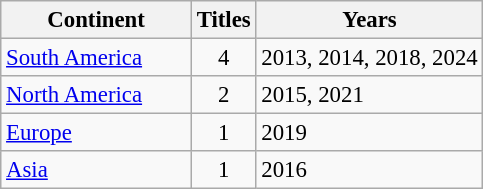<table class="wikitable sortable" style="font-size: 95%;">
<tr>
<th width="120">Continent</th>
<th width="30">Titles</th>
<th>Years</th>
</tr>
<tr>
<td><a href='#'>South America</a></td>
<td style="text-align:center;">4</td>
<td>2013, 2014, 2018, 2024</td>
</tr>
<tr>
<td><a href='#'>North America</a></td>
<td style="text-align:center;">2</td>
<td>2015, 2021</td>
</tr>
<tr>
<td><a href='#'>Europe</a></td>
<td style="text-align:center;">1</td>
<td>2019</td>
</tr>
<tr>
<td><a href='#'>Asia</a></td>
<td style="text-align:center;">1</td>
<td>2016</td>
</tr>
</table>
